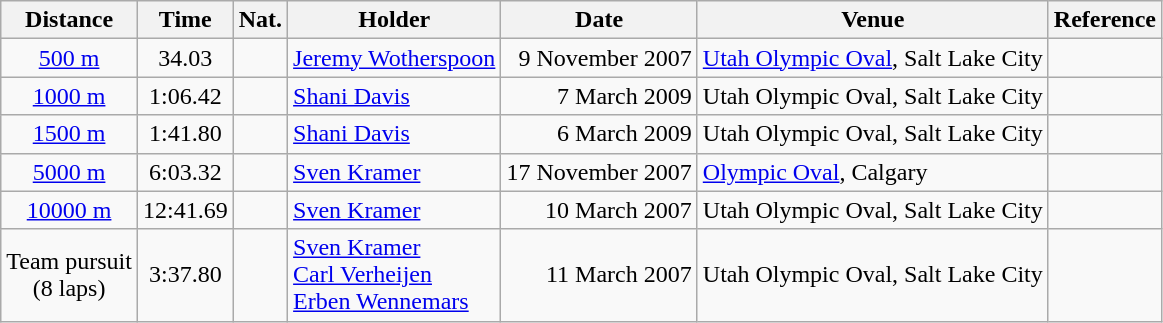<table class="wikitable" border="1" style="text-align:center">
<tr>
<th>Distance</th>
<th>Time</th>
<th>Nat.</th>
<th>Holder</th>
<th>Date</th>
<th>Venue</th>
<th>Reference</th>
</tr>
<tr>
<td><a href='#'>500 m</a></td>
<td>34.03</td>
<td></td>
<td align=left><a href='#'>Jeremy Wotherspoon</a></td>
<td align=right>9 November 2007</td>
<td align=left><a href='#'>Utah Olympic Oval</a>, Salt Lake City</td>
<td></td>
</tr>
<tr>
<td><a href='#'>1000 m</a></td>
<td>1:06.42</td>
<td></td>
<td align=left><a href='#'>Shani Davis</a></td>
<td align=right>7 March 2009</td>
<td align=left>Utah Olympic Oval, Salt Lake City</td>
<td></td>
</tr>
<tr>
<td><a href='#'>1500 m</a></td>
<td>1:41.80</td>
<td></td>
<td align=left><a href='#'>Shani Davis</a></td>
<td align=right>6 March 2009</td>
<td align=left>Utah Olympic Oval, Salt Lake City</td>
<td></td>
</tr>
<tr>
<td><a href='#'>5000 m</a></td>
<td>6:03.32</td>
<td></td>
<td align=left><a href='#'>Sven Kramer</a></td>
<td align=right>17 November 2007</td>
<td align=left><a href='#'>Olympic Oval</a>, Calgary</td>
<td></td>
</tr>
<tr>
<td><a href='#'>10000 m</a></td>
<td>12:41.69</td>
<td></td>
<td align=left><a href='#'>Sven Kramer</a></td>
<td align=right>10 March 2007</td>
<td align=left>Utah Olympic Oval, Salt Lake City</td>
<td></td>
</tr>
<tr>
<td>Team pursuit <br> (8 laps)</td>
<td>3:37.80</td>
<td></td>
<td align=left><a href='#'>Sven Kramer</a> <br> <a href='#'>Carl Verheijen</a> <br> <a href='#'>Erben Wennemars</a></td>
<td align=right>11 March 2007</td>
<td align=left>Utah Olympic Oval, Salt Lake City</td>
<td></td>
</tr>
</table>
